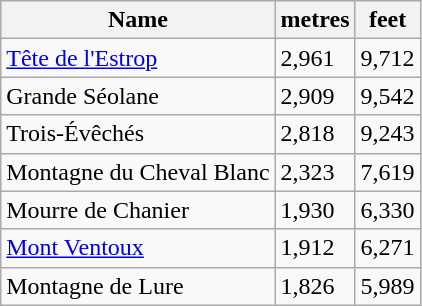<table class="wikitable sortable">
<tr>
<th>Name</th>
<th>metres</th>
<th>feet</th>
</tr>
<tr>
<td><a href='#'>Tête de l'Estrop</a></td>
<td>2,961</td>
<td>9,712</td>
</tr>
<tr>
<td>Grande Séolane</td>
<td>2,909</td>
<td>9,542</td>
</tr>
<tr>
<td>Trois-Évêchés</td>
<td>2,818</td>
<td>9,243</td>
</tr>
<tr>
<td>Montagne du Cheval Blanc</td>
<td>2,323</td>
<td>7,619</td>
</tr>
<tr>
<td>Mourre de Chanier</td>
<td>1,930</td>
<td>6,330</td>
</tr>
<tr>
<td><a href='#'>Mont Ventoux</a></td>
<td>1,912</td>
<td>6,271</td>
</tr>
<tr>
<td>Montagne de Lure</td>
<td>1,826</td>
<td>5,989</td>
</tr>
</table>
